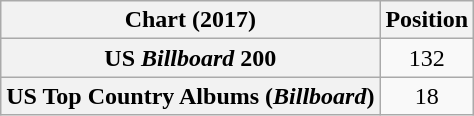<table class="wikitable sortable plainrowheaders" style="text-align:center">
<tr>
<th scope="col">Chart (2017)</th>
<th scope="col">Position</th>
</tr>
<tr>
<th scope="row">US <em>Billboard</em> 200</th>
<td>132</td>
</tr>
<tr>
<th scope="row">US Top Country Albums (<em>Billboard</em>)</th>
<td>18</td>
</tr>
</table>
